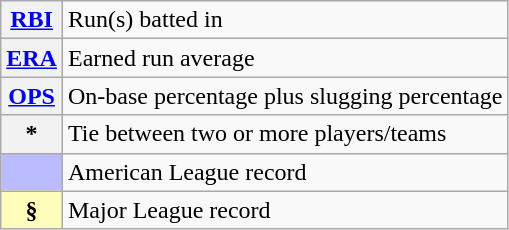<table class="wikitable" border="1">
<tr>
<th scope="row"><a href='#'>RBI</a></th>
<td>Run(s) batted in</td>
</tr>
<tr>
<th scope="row"><a href='#'>ERA</a></th>
<td>Earned run average</td>
</tr>
<tr>
<th scope="row"><a href='#'>OPS</a></th>
<td>On-base percentage plus slugging percentage</td>
</tr>
<tr>
<th scope="row">*</th>
<td>Tie between two or more players/teams</td>
</tr>
<tr>
<th scope="row" style="background-color:#bbbbff"></th>
<td>American League record</td>
</tr>
<tr>
<th scope="row" style="background-color:#ffffbb">§</th>
<td>Major League record</td>
</tr>
</table>
